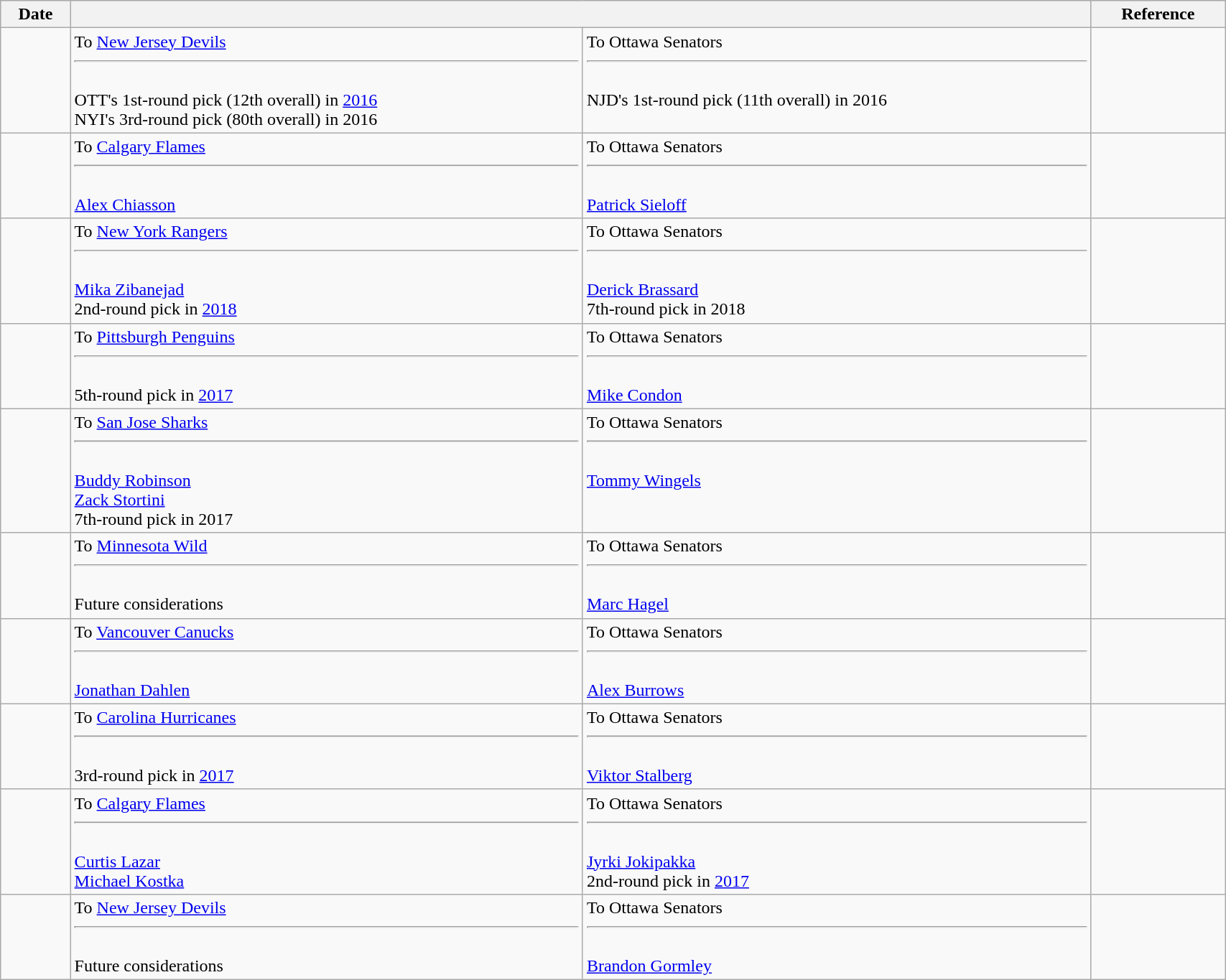<table class="wikitable" style="border-collapse:collapse; width:90%;">
<tr style="background:#ddd;">
<th><strong>Date</strong></th>
<th colspan="2"></th>
<th><strong>Reference</strong></th>
</tr>
<tr>
<td></td>
<td valign="top">To <a href='#'>New Jersey Devils</a><hr><br>OTT's 1st-round pick (12th overall) in <a href='#'>2016</a><br>NYI's 3rd-round pick (80th overall) in 2016</td>
<td valign="top">To Ottawa Senators<hr><br>NJD's 1st-round pick (11th overall) in 2016</td>
<td></td>
</tr>
<tr>
<td></td>
<td valign="top">To <a href='#'>Calgary Flames</a><hr><br><a href='#'>Alex Chiasson</a></td>
<td valign="top">To Ottawa Senators<hr><br><a href='#'>Patrick Sieloff</a></td>
<td></td>
</tr>
<tr>
<td></td>
<td valign="top">To <a href='#'>New York Rangers</a><hr><br><a href='#'>Mika Zibanejad</a><br>2nd-round pick in <a href='#'>2018</a></td>
<td valign="top">To Ottawa Senators<hr><br><a href='#'>Derick Brassard</a><br>7th-round pick in 2018</td>
<td></td>
</tr>
<tr>
<td></td>
<td valign="top">To <a href='#'>Pittsburgh Penguins</a><hr><br>5th-round pick in <a href='#'>2017</a></td>
<td valign="top">To Ottawa Senators<hr><br><a href='#'>Mike Condon</a></td>
<td></td>
</tr>
<tr>
<td></td>
<td valign="top">To <a href='#'>San Jose Sharks</a><hr><br><a href='#'>Buddy Robinson</a><br><a href='#'>Zack Stortini</a><br>7th-round pick in 2017</td>
<td valign="top">To Ottawa Senators<hr><br><a href='#'>Tommy Wingels</a></td>
<td></td>
</tr>
<tr>
<td></td>
<td valign="top">To <a href='#'>Minnesota Wild</a><hr><br>Future considerations</td>
<td valign="top">To Ottawa Senators<hr><br><a href='#'>Marc Hagel</a></td>
<td></td>
</tr>
<tr>
<td></td>
<td valign="top">To <a href='#'>Vancouver Canucks</a><hr><br><a href='#'>Jonathan Dahlen</a></td>
<td valign="top">To Ottawa Senators<hr><br><a href='#'>Alex Burrows</a></td>
<td></td>
</tr>
<tr>
<td></td>
<td valign="top">To <a href='#'>Carolina Hurricanes</a><hr><br>3rd-round pick in <a href='#'>2017</a></td>
<td valign="top">To Ottawa Senators<hr><br><a href='#'>Viktor Stalberg</a></td>
<td></td>
</tr>
<tr>
<td></td>
<td valign="top">To <a href='#'>Calgary Flames</a><hr><br><a href='#'>Curtis Lazar</a><br>
<a href='#'>Michael Kostka</a></td>
<td valign="top">To Ottawa Senators<hr><br><a href='#'>Jyrki Jokipakka</a><br>
2nd-round pick in <a href='#'>2017</a></td>
<td><br></td>
</tr>
<tr>
<td></td>
<td valign="top">To <a href='#'>New Jersey Devils</a><hr><br>Future considerations</td>
<td valign="top">To Ottawa Senators<hr><br><a href='#'>Brandon Gormley</a></td>
<td></td>
</tr>
</table>
